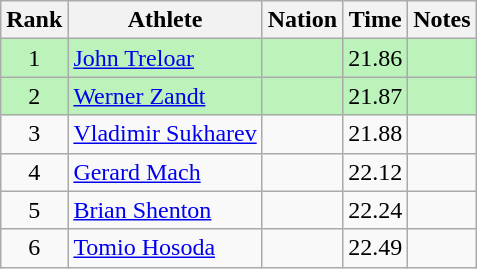<table class="wikitable sortable" style="text-align:center">
<tr>
<th>Rank</th>
<th>Athlete</th>
<th>Nation</th>
<th>Time</th>
<th>Notes</th>
</tr>
<tr bgcolor=bbf3bb>
<td>1</td>
<td align=left><a href='#'>John Treloar</a></td>
<td align=left></td>
<td>21.86</td>
<td></td>
</tr>
<tr bgcolor=bbf3bb>
<td>2</td>
<td align=left><a href='#'>Werner Zandt</a></td>
<td align=left></td>
<td>21.87</td>
<td></td>
</tr>
<tr>
<td>3</td>
<td align=left><a href='#'>Vladimir Sukharev</a></td>
<td align=left></td>
<td>21.88</td>
<td></td>
</tr>
<tr>
<td>4</td>
<td align=left><a href='#'>Gerard Mach</a></td>
<td align=left></td>
<td>22.12</td>
<td></td>
</tr>
<tr>
<td>5</td>
<td align=left><a href='#'>Brian Shenton</a></td>
<td align=left></td>
<td>22.24</td>
<td></td>
</tr>
<tr>
<td>6</td>
<td align=left><a href='#'>Tomio Hosoda</a></td>
<td align=left></td>
<td>22.49</td>
<td></td>
</tr>
</table>
